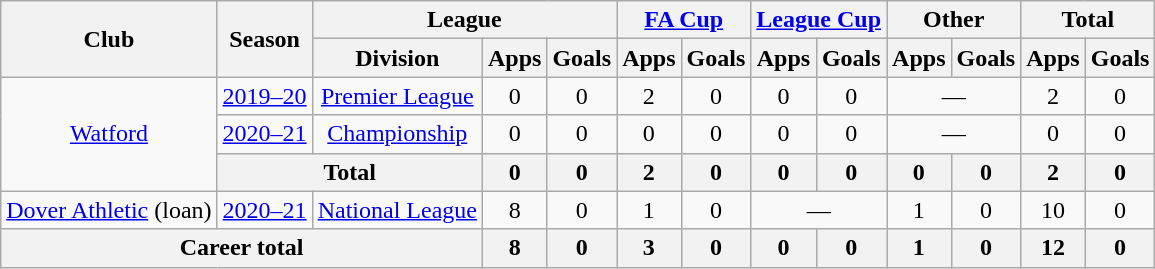<table class="wikitable" style="text-align: center">
<tr>
<th rowspan="2">Club</th>
<th rowspan="2">Season</th>
<th colspan="3">League</th>
<th colspan="2"><a href='#'>FA Cup</a></th>
<th colspan="2"><a href='#'>League Cup</a></th>
<th colspan="2">Other</th>
<th colspan="2">Total</th>
</tr>
<tr>
<th>Division</th>
<th>Apps</th>
<th>Goals</th>
<th>Apps</th>
<th>Goals</th>
<th>Apps</th>
<th>Goals</th>
<th>Apps</th>
<th>Goals</th>
<th>Apps</th>
<th>Goals</th>
</tr>
<tr>
<td rowspan="3"><a href='#'>Watford</a></td>
<td><a href='#'>2019–20</a></td>
<td><a href='#'>Premier League</a></td>
<td>0</td>
<td>0</td>
<td>2</td>
<td>0</td>
<td>0</td>
<td>0</td>
<td colspan="2">—</td>
<td>2</td>
<td>0</td>
</tr>
<tr>
<td><a href='#'>2020–21</a></td>
<td><a href='#'>Championship</a></td>
<td>0</td>
<td>0</td>
<td>0</td>
<td>0</td>
<td>0</td>
<td>0</td>
<td colspan="2">—</td>
<td>0</td>
<td>0</td>
</tr>
<tr>
<th colspan="2">Total</th>
<th>0</th>
<th>0</th>
<th>2</th>
<th>0</th>
<th>0</th>
<th>0</th>
<th>0</th>
<th>0</th>
<th>2</th>
<th>0</th>
</tr>
<tr>
<td><a href='#'>Dover Athletic</a> (loan)</td>
<td><a href='#'>2020–21</a></td>
<td><a href='#'>National League</a></td>
<td>8</td>
<td>0</td>
<td>1</td>
<td>0</td>
<td colspan="2">—</td>
<td>1</td>
<td>0</td>
<td>10</td>
<td>0</td>
</tr>
<tr>
<th colspan="3">Career total</th>
<th>8</th>
<th>0</th>
<th>3</th>
<th>0</th>
<th>0</th>
<th>0</th>
<th>1</th>
<th>0</th>
<th>12</th>
<th>0</th>
</tr>
</table>
